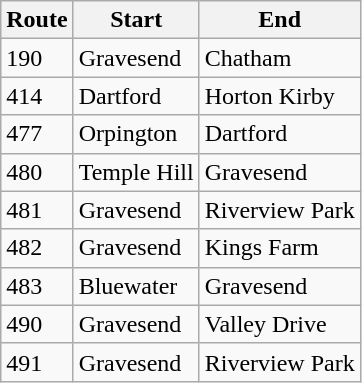<table class="wikitable">
<tr>
<th>Route</th>
<th>Start</th>
<th>End</th>
</tr>
<tr>
<td>190</td>
<td>Gravesend</td>
<td>Chatham</td>
</tr>
<tr>
<td>414</td>
<td>Dartford</td>
<td>Horton Kirby</td>
</tr>
<tr>
<td>477</td>
<td>Orpington</td>
<td>Dartford</td>
</tr>
<tr>
<td>480</td>
<td>Temple Hill</td>
<td>Gravesend</td>
</tr>
<tr>
<td>481</td>
<td>Gravesend</td>
<td>Riverview Park</td>
</tr>
<tr>
<td>482</td>
<td>Gravesend</td>
<td>Kings Farm</td>
</tr>
<tr>
<td>483</td>
<td>Bluewater</td>
<td>Gravesend</td>
</tr>
<tr>
<td>490</td>
<td>Gravesend</td>
<td>Valley Drive</td>
</tr>
<tr>
<td>491</td>
<td>Gravesend</td>
<td>Riverview Park</td>
</tr>
</table>
